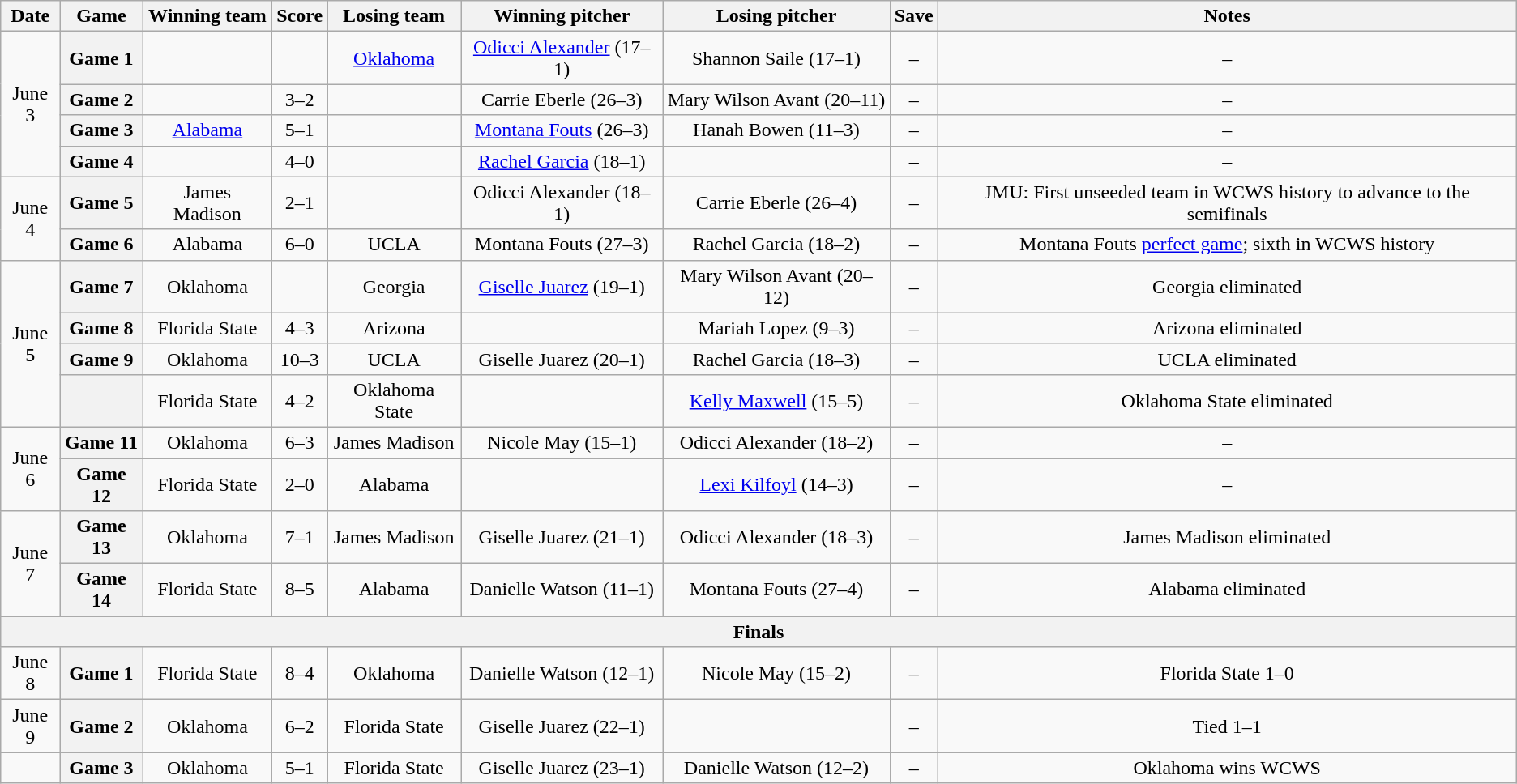<table class="wikitable plainrowheaders" style="text-align:center">
<tr>
<th scope="col">Date</th>
<th scope="col">Game</th>
<th scope="col">Winning team</th>
<th scope="col">Score</th>
<th scope="col">Losing team</th>
<th scope="col">Winning pitcher</th>
<th scope="col">Losing pitcher</th>
<th scope="col">Save</th>
<th scope="col">Notes</th>
</tr>
<tr>
<td rowspan=4>June 3</td>
<th scope="row" style="text-align:center">Game 1</th>
<td></td>
<td></td>
<td><a href='#'>Oklahoma</a></td>
<td><a href='#'>Odicci Alexander</a> (17–1)</td>
<td>Shannon Saile (17–1)</td>
<td>–</td>
<td>–</td>
</tr>
<tr>
<th scope="row" style="text-align:center">Game 2</th>
<td></td>
<td>3–2</td>
<td></td>
<td>Carrie Eberle (26–3)</td>
<td>Mary Wilson Avant (20–11)</td>
<td>–</td>
<td>–</td>
</tr>
<tr>
<th scope="row" style="text-align:center">Game 3</th>
<td><a href='#'>Alabama</a></td>
<td>5–1</td>
<td></td>
<td><a href='#'>Montana Fouts</a> (26–3)</td>
<td>Hanah Bowen (11–3)</td>
<td>–</td>
<td>–</td>
</tr>
<tr>
<th scope="row" style="text-align:center">Game 4</th>
<td></td>
<td>4–0</td>
<td></td>
<td><a href='#'>Rachel Garcia</a> (18–1)</td>
<td></td>
<td>–</td>
<td>–</td>
</tr>
<tr>
<td rowspan=2>June 4</td>
<th scope="row" style="text-align:center">Game 5</th>
<td>James Madison</td>
<td>2–1</td>
<td></td>
<td>Odicci Alexander (18–1)</td>
<td>Carrie Eberle (26–4)</td>
<td>–</td>
<td>JMU: First unseeded team in WCWS history to advance to the semifinals</td>
</tr>
<tr>
<th scope="row" style="text-align:center">Game 6</th>
<td>Alabama</td>
<td>6–0</td>
<td>UCLA</td>
<td>Montana Fouts (27–3)</td>
<td>Rachel Garcia (18–2)</td>
<td>–</td>
<td>Montana Fouts <a href='#'>perfect game</a>; sixth in WCWS history</td>
</tr>
<tr>
<td rowspan=4>June 5</td>
<th scope="row" style="text-align:center">Game 7</th>
<td>Oklahoma</td>
<td></td>
<td>Georgia</td>
<td><a href='#'>Giselle Juarez</a> (19–1)</td>
<td>Mary Wilson Avant (20–12)</td>
<td>–</td>
<td>Georgia eliminated</td>
</tr>
<tr>
<th scope="row" style="text-align:center">Game 8</th>
<td>Florida State</td>
<td>4–3</td>
<td>Arizona</td>
<td></td>
<td>Mariah Lopez (9–3)</td>
<td>–</td>
<td>Arizona eliminated</td>
</tr>
<tr>
<th scope="row" style="text-align:center">Game 9</th>
<td>Oklahoma</td>
<td>10–3</td>
<td>UCLA</td>
<td>Giselle Juarez (20–1)</td>
<td>Rachel Garcia (18–3)</td>
<td>–</td>
<td>UCLA eliminated</td>
</tr>
<tr>
<th scope="row" style="text-align:center"></th>
<td>Florida State</td>
<td>4–2</td>
<td>Oklahoma State</td>
<td></td>
<td><a href='#'>Kelly Maxwell</a> (15–5)</td>
<td>–</td>
<td>Oklahoma State eliminated</td>
</tr>
<tr>
<td rowspan=2>June 6</td>
<th scope="row" style="text-align:center">Game 11</th>
<td>Oklahoma</td>
<td>6–3</td>
<td>James Madison</td>
<td>Nicole May (15–1)</td>
<td>Odicci Alexander (18–2)</td>
<td>–</td>
<td>–</td>
</tr>
<tr>
<th scope="row" style="text-align:center">Game 12</th>
<td>Florida State</td>
<td>2–0</td>
<td>Alabama</td>
<td></td>
<td><a href='#'>Lexi Kilfoyl</a> (14–3)</td>
<td>–</td>
<td>–</td>
</tr>
<tr>
<td rowspan=2>June 7</td>
<th scope="row" style="text-align:center">Game 13</th>
<td>Oklahoma</td>
<td>7–1</td>
<td>James Madison</td>
<td>Giselle Juarez (21–1)</td>
<td>Odicci Alexander (18–3)</td>
<td>–</td>
<td>James Madison eliminated</td>
</tr>
<tr>
<th scope="row" style="text-align:center">Game 14</th>
<td>Florida State</td>
<td>8–5</td>
<td>Alabama</td>
<td>Danielle Watson (11–1)</td>
<td>Montana Fouts (27–4)</td>
<td>–</td>
<td>Alabama eliminated</td>
</tr>
<tr>
<th colspan=10>Finals</th>
</tr>
<tr>
<td>June 8</td>
<th scope="row" style="text-align:center">Game 1</th>
<td>Florida State</td>
<td>8–4</td>
<td>Oklahoma</td>
<td>Danielle Watson (12–1)</td>
<td>Nicole May (15–2)</td>
<td>–</td>
<td>Florida State 1–0</td>
</tr>
<tr>
<td>June 9</td>
<th scope="row" style="text-align:center">Game 2</th>
<td>Oklahoma</td>
<td>6–2</td>
<td>Florida State</td>
<td>Giselle Juarez (22–1)</td>
<td></td>
<td>–</td>
<td>Tied 1–1</td>
</tr>
<tr>
<td></td>
<th scope="row" style="text-align:center">Game 3</th>
<td>Oklahoma</td>
<td>5–1</td>
<td>Florida State</td>
<td>Giselle Juarez (23–1)</td>
<td>Danielle Watson (12–2)</td>
<td>–</td>
<td>Oklahoma wins WCWS</td>
</tr>
</table>
